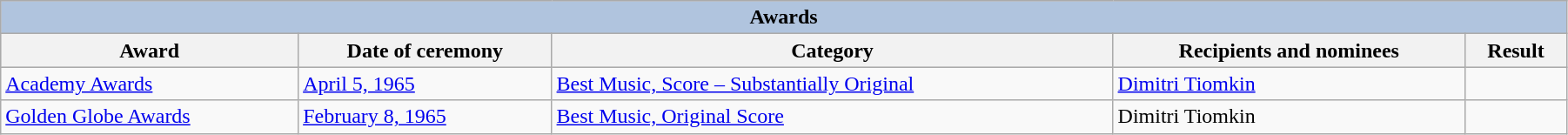<table class="wikitable" style="width:95%;">
<tr style="background:#ccc; text-align:center;">
<th colspan="5" style="background: LightSteelBlue;">Awards</th>
</tr>
<tr style="background:#ccc; text-align:center;">
<th>Award</th>
<th>Date of ceremony</th>
<th>Category</th>
<th>Recipients and nominees</th>
<th>Result</th>
</tr>
<tr>
<td><a href='#'>Academy Awards</a></td>
<td><a href='#'>April 5, 1965</a></td>
<td><a href='#'>Best Music, Score – Substantially Original</a></td>
<td><a href='#'>Dimitri Tiomkin</a></td>
<td></td>
</tr>
<tr>
<td><a href='#'>Golden Globe Awards</a></td>
<td><a href='#'>February 8, 1965</a></td>
<td><a href='#'>Best Music, Original Score</a></td>
<td>Dimitri Tiomkin</td>
<td></td>
</tr>
</table>
